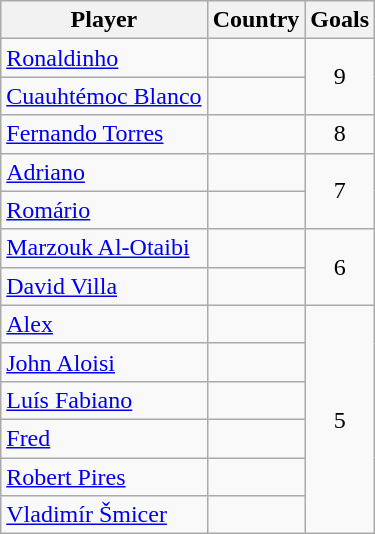<table class="wikitable">
<tr>
<th>Player</th>
<th>Country</th>
<th>Goals</th>
</tr>
<tr>
<td><a href='#'>Ronaldinho</a></td>
<td></td>
<td rowspan=2 align=center>9</td>
</tr>
<tr>
<td><a href='#'>Cuauhtémoc Blanco</a></td>
<td></td>
</tr>
<tr>
<td><a href='#'>Fernando Torres</a></td>
<td></td>
<td rowspan=1 align=center>8</td>
</tr>
<tr>
<td><a href='#'>Adriano</a></td>
<td></td>
<td rowspan=2 align=center>7</td>
</tr>
<tr>
<td><a href='#'>Romário</a></td>
<td></td>
</tr>
<tr>
<td><a href='#'>Marzouk Al-Otaibi</a></td>
<td></td>
<td rowspan=2 align=center>6</td>
</tr>
<tr>
<td><a href='#'>David Villa</a></td>
<td></td>
</tr>
<tr>
<td><a href='#'>Alex</a></td>
<td></td>
<td rowspan=6 align=center>5</td>
</tr>
<tr>
<td><a href='#'>John Aloisi</a></td>
<td></td>
</tr>
<tr>
<td><a href='#'>Luís Fabiano</a></td>
<td></td>
</tr>
<tr>
<td><a href='#'>Fred</a></td>
<td></td>
</tr>
<tr>
<td><a href='#'>Robert Pires</a></td>
<td></td>
</tr>
<tr>
<td><a href='#'>Vladimír Šmicer</a></td>
<td></td>
</tr>
</table>
